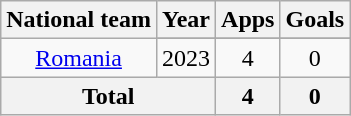<table class="wikitable" style="text-align: center;">
<tr>
<th>National team</th>
<th>Year</th>
<th>Apps</th>
<th>Goals</th>
</tr>
<tr>
<td rowspan="2"><a href='#'>Romania</a></td>
</tr>
<tr>
<td>2023</td>
<td>4</td>
<td>0</td>
</tr>
<tr>
<th colspan=2>Total</th>
<th>4</th>
<th>0</th>
</tr>
</table>
